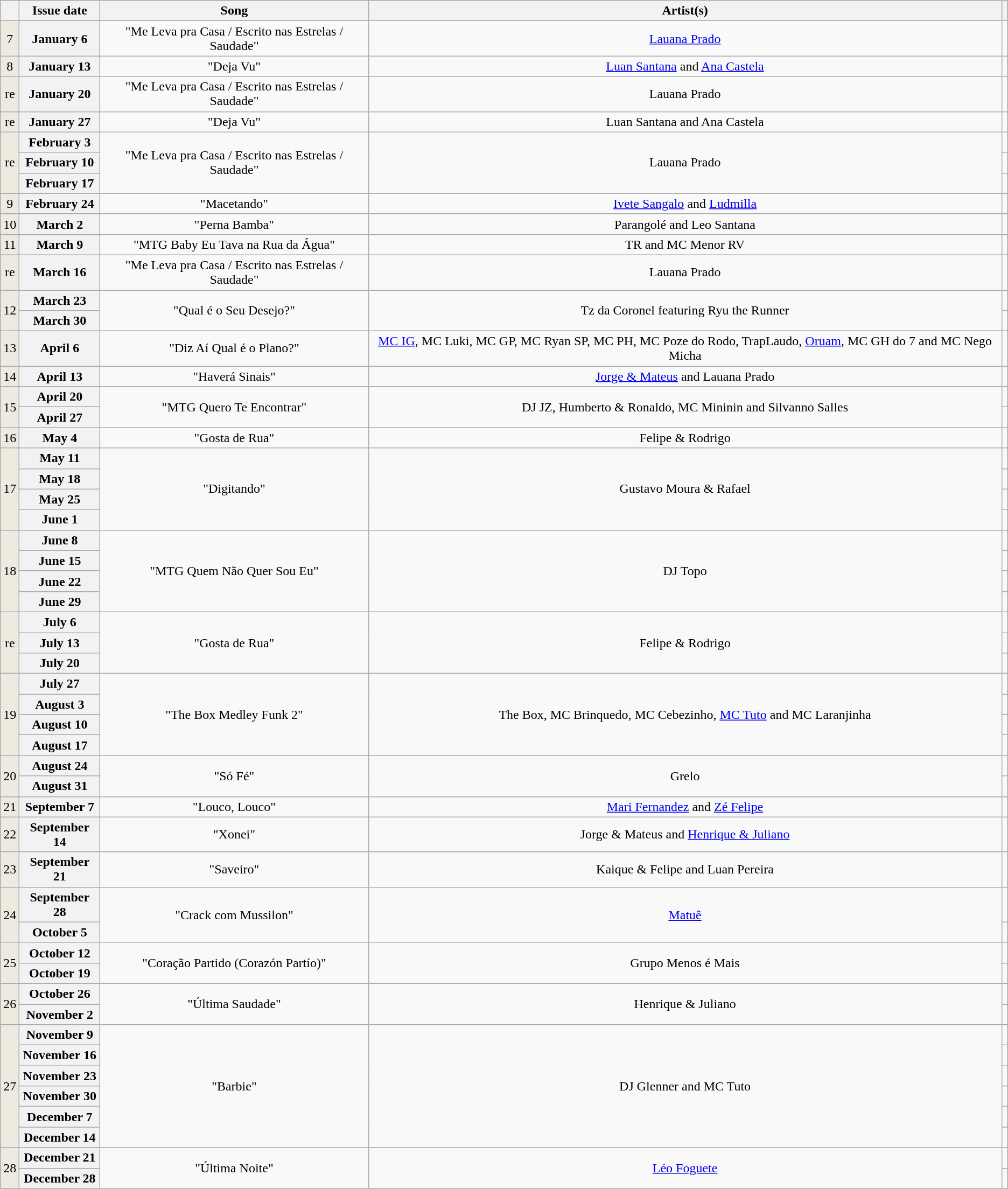<table class="wikitable sortable plainrowheaders" style="text-align: center">
<tr>
<th width="1"></th>
<th scope="col">Issue date</th>
<th>Song</th>
<th>Artist(s)</th>
<th></th>
</tr>
<tr>
<td bgcolor=#EDEAE0>7</td>
<th scope="row">January 6</th>
<td>"Me Leva pra Casa / Escrito nas Estrelas / Saudade"</td>
<td><a href='#'>Lauana Prado</a></td>
<td></td>
</tr>
<tr>
<td bgcolor=#EDEAE0>8</td>
<th scope="row">January 13</th>
<td>"Deja Vu"</td>
<td><a href='#'>Luan Santana</a> and <a href='#'>Ana Castela</a></td>
<td></td>
</tr>
<tr>
<td bgcolor=#EDEAE0>re</td>
<th scope="row">January 20</th>
<td>"Me Leva pra Casa / Escrito nas Estrelas / Saudade"</td>
<td>Lauana Prado</td>
<td></td>
</tr>
<tr>
<td bgcolor=#EDEAE0>re</td>
<th scope="row">January 27</th>
<td>"Deja Vu"</td>
<td>Luan Santana and Ana Castela</td>
<td></td>
</tr>
<tr>
<td bgcolor=#EDEAE0 rowspan="3">re</td>
<th scope="row">February 3</th>
<td rowspan="3">"Me Leva pra Casa / Escrito nas Estrelas / Saudade"</td>
<td rowspan="3">Lauana Prado</td>
<td></td>
</tr>
<tr>
<th scope="row">February 10</th>
<td></td>
</tr>
<tr>
<th scope="row">February 17</th>
<td></td>
</tr>
<tr>
<td bgcolor=#EDEAE0>9</td>
<th scope="row">February 24</th>
<td>"Macetando"</td>
<td><a href='#'>Ivete Sangalo</a> and <a href='#'>Ludmilla</a></td>
<td></td>
</tr>
<tr>
<td bgcolor=#EDEAE0>10</td>
<th scope="row">March 2</th>
<td>"Perna Bamba"</td>
<td>Parangolé and Leo Santana</td>
<td></td>
</tr>
<tr>
<td bgcolor=#EDEAE0>11</td>
<th scope="row">March 9</th>
<td>"MTG Baby Eu Tava na Rua da Água"</td>
<td>TR and MC Menor RV</td>
<td></td>
</tr>
<tr>
<td bgcolor=#EDEAE0>re</td>
<th scope="row">March 16</th>
<td>"Me Leva pra Casa / Escrito nas Estrelas / Saudade"</td>
<td>Lauana Prado</td>
<td></td>
</tr>
<tr>
<td bgcolor=#EDEAE0 rowspan="2">12</td>
<th scope="row">March 23</th>
<td rowspan="2">"Qual é o Seu Desejo?"</td>
<td rowspan="2">Tz da Coronel featuring Ryu the Runner</td>
<td></td>
</tr>
<tr>
<th scope="row">March 30</th>
<td></td>
</tr>
<tr>
<td bgcolor=#EDEAE0>13</td>
<th scope="row">April 6</th>
<td>"Diz Aí Qual é o Plano?"</td>
<td><a href='#'>MC IG</a>, MC Luki, MC GP, MC Ryan SP, MC PH, MC Poze do Rodo, TrapLaudo, <a href='#'>Oruam</a>, MC GH do 7 and MC Nego Micha</td>
<td></td>
</tr>
<tr>
<td bgcolor=#EDEAE0>14</td>
<th scope="row">April 13</th>
<td>"Haverá Sinais"</td>
<td><a href='#'>Jorge & Mateus</a> and Lauana Prado</td>
<td></td>
</tr>
<tr>
<td bgcolor=#EDEAE0 rowspan="2">15</td>
<th scope="row">April 20</th>
<td rowspan="2">"MTG Quero Te Encontrar"</td>
<td rowspan="2">DJ JZ, Humberto & Ronaldo, MC Mininin and Silvanno Salles</td>
<td></td>
</tr>
<tr>
<th scope="row">April 27</th>
<td></td>
</tr>
<tr>
<td bgcolor=#EDEAE0>16</td>
<th scope="row">May 4</th>
<td>"Gosta de Rua"</td>
<td>Felipe & Rodrigo</td>
<td></td>
</tr>
<tr>
<td bgcolor=#EDEAE0 rowspan="4">17</td>
<th scope="row">May 11</th>
<td rowspan="4">"Digitando"</td>
<td rowspan="4">Gustavo Moura & Rafael</td>
<td></td>
</tr>
<tr>
<th scope="row">May 18</th>
<td></td>
</tr>
<tr>
<th scope="row">May 25</th>
<td></td>
</tr>
<tr>
<th scope="row">June 1</th>
<td></td>
</tr>
<tr>
<td bgcolor=#EDEAE0 rowspan="4">18</td>
<th scope="row">June 8</th>
<td rowspan="4">"MTG Quem Não Quer Sou Eu"</td>
<td rowspan="4">DJ Topo</td>
<td></td>
</tr>
<tr>
<th scope="row">June 15</th>
<td></td>
</tr>
<tr>
<th scope="row">June 22</th>
<td></td>
</tr>
<tr>
<th scope="row">June 29</th>
<td></td>
</tr>
<tr>
<td bgcolor=#EDEAE0 rowspan="3">re</td>
<th scope="row">July 6</th>
<td rowspan="3">"Gosta de Rua"</td>
<td rowspan="3">Felipe & Rodrigo</td>
<td></td>
</tr>
<tr>
<th scope="row">July 13</th>
<td></td>
</tr>
<tr>
<th scope="row">July 20</th>
<td></td>
</tr>
<tr>
<td bgcolor=#EDEAE0 rowspan="4">19</td>
<th scope="row">July 27</th>
<td rowspan="4">"The Box Medley Funk 2"</td>
<td rowspan="4">The Box, MC Brinquedo, MC Cebezinho, <a href='#'>MC Tuto</a> and MC Laranjinha</td>
<td></td>
</tr>
<tr>
<th scope="row">August 3</th>
<td></td>
</tr>
<tr>
<th scope="row">August 10</th>
<td></td>
</tr>
<tr>
<th scope="row">August 17</th>
<td></td>
</tr>
<tr>
<td bgcolor=#EDEAE0 rowspan="2">20</td>
<th scope="row">August 24</th>
<td rowspan="2">"Só Fé"</td>
<td rowspan="2">Grelo</td>
<td></td>
</tr>
<tr>
<th scope="row">August 31</th>
<td></td>
</tr>
<tr>
<td bgcolor=#EDEAE0>21</td>
<th scope="row">September 7</th>
<td>"Louco, Louco"</td>
<td><a href='#'>Mari Fernandez</a> and <a href='#'>Zé Felipe</a></td>
<td></td>
</tr>
<tr>
<td bgcolor=#EDEAE0>22</td>
<th scope="row">September 14</th>
<td>"Xonei"</td>
<td>Jorge & Mateus and <a href='#'>Henrique & Juliano</a></td>
<td></td>
</tr>
<tr>
<td bgcolor=#EDEAE0>23</td>
<th scope="row">September 21</th>
<td>"Saveiro"</td>
<td>Kaique & Felipe and Luan Pereira</td>
<td></td>
</tr>
<tr>
<td bgcolor=#EDEAE0 rowspan="2">24</td>
<th scope="row">September 28</th>
<td rowspan="2">"Crack com Mussilon"</td>
<td rowspan="2"><a href='#'>Matuê</a></td>
<td></td>
</tr>
<tr>
<th scope="row">October 5</th>
<td></td>
</tr>
<tr>
<td bgcolor=#EDEAE0 rowspan="2">25</td>
<th scope="row">October 12</th>
<td rowspan="2">"Coração Partido (Corazón Partío)"</td>
<td rowspan="2">Grupo Menos é Mais</td>
<td></td>
</tr>
<tr>
<th scope="row">October 19</th>
<td></td>
</tr>
<tr>
<td bgcolor=#EDEAE0 rowspan="2">26</td>
<th scope="row">October 26</th>
<td rowspan="2">"Última Saudade"</td>
<td rowspan="2">Henrique & Juliano</td>
<td></td>
</tr>
<tr>
<th scope="row">November 2</th>
<td></td>
</tr>
<tr>
<td bgcolor=#EDEAE0 rowspan="6">27</td>
<th scope="row">November 9</th>
<td rowspan="6">"Barbie"</td>
<td rowspan="6">DJ Glenner and MC Tuto</td>
<td></td>
</tr>
<tr>
<th scope="row">November 16</th>
<td></td>
</tr>
<tr>
<th scope="row">November 23</th>
<td></td>
</tr>
<tr>
<th scope="row">November 30</th>
<td></td>
</tr>
<tr>
<th scope="row">December 7</th>
<td></td>
</tr>
<tr>
<th scope="row">December 14</th>
<td></td>
</tr>
<tr>
<td bgcolor=#EDEAE0 rowspan="2">28</td>
<th scope="row">December 21</th>
<td rowspan="2">"Última Noite"</td>
<td rowspan="2"><a href='#'>Léo Foguete</a></td>
<td></td>
</tr>
<tr>
<th scope="row">December 28</th>
<td></td>
</tr>
</table>
